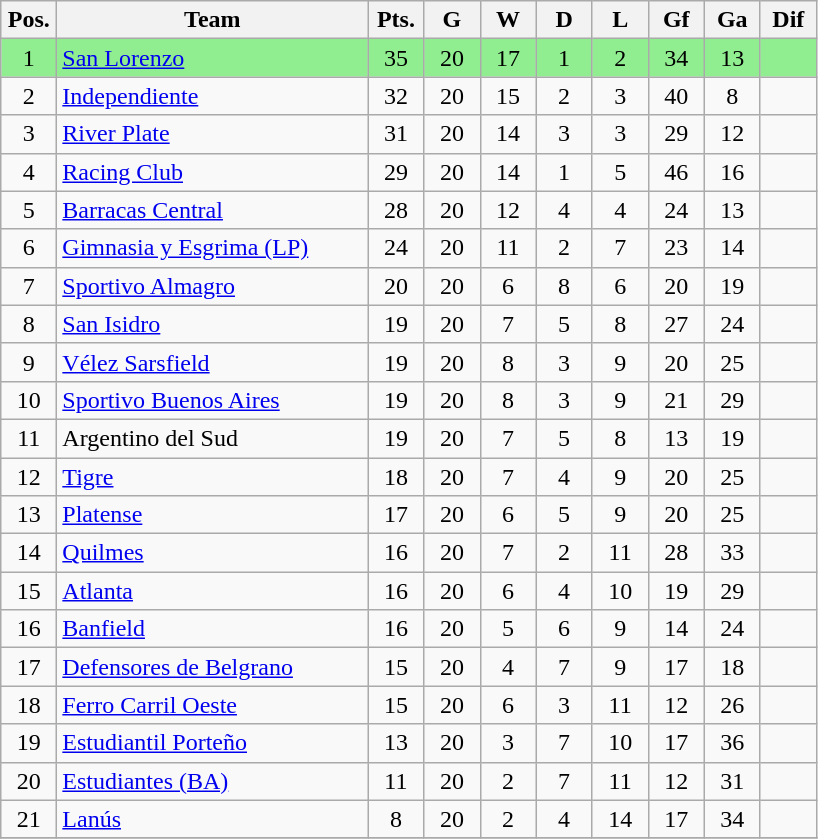<table class="wikitable" style="text-align:center">
<tr>
<th width=30px>Pos.</th>
<th width=200px>Team</th>
<th width=30px>Pts.</th>
<th width=30px>G</th>
<th width=30px>W</th>
<th width=30px>D</th>
<th width=30px>L</th>
<th width=30px>Gf</th>
<th width=30px>Ga</th>
<th width=30px>Dif</th>
</tr>
<tr bgcolor="lightgreen">
<td>1</td>
<td align="left"><a href='#'>San Lorenzo</a></td>
<td>35</td>
<td>20</td>
<td>17</td>
<td>1</td>
<td>2</td>
<td>34</td>
<td>13</td>
<td></td>
</tr>
<tr>
<td>2</td>
<td align="left"><a href='#'>Independiente</a></td>
<td>32</td>
<td>20</td>
<td>15</td>
<td>2</td>
<td>3</td>
<td>40</td>
<td>8</td>
<td></td>
</tr>
<tr>
<td>3</td>
<td align="left"><a href='#'>River Plate</a></td>
<td>31</td>
<td>20</td>
<td>14</td>
<td>3</td>
<td>3</td>
<td>29</td>
<td>12</td>
<td></td>
</tr>
<tr>
<td>4</td>
<td align="left"><a href='#'>Racing Club</a></td>
<td>29</td>
<td>20</td>
<td>14</td>
<td>1</td>
<td>5</td>
<td>46</td>
<td>16</td>
<td></td>
</tr>
<tr>
<td>5</td>
<td align="left"><a href='#'>Barracas Central</a></td>
<td>28</td>
<td>20</td>
<td>12</td>
<td>4</td>
<td>4</td>
<td>24</td>
<td>13</td>
<td></td>
</tr>
<tr>
<td>6</td>
<td align="left"><a href='#'>Gimnasia y Esgrima (LP)</a></td>
<td>24</td>
<td>20</td>
<td>11</td>
<td>2</td>
<td>7</td>
<td>23</td>
<td>14</td>
<td></td>
</tr>
<tr>
<td>7</td>
<td align="left"><a href='#'>Sportivo Almagro</a></td>
<td>20</td>
<td>20</td>
<td>6</td>
<td>8</td>
<td>6</td>
<td>20</td>
<td>19</td>
<td></td>
</tr>
<tr>
<td>8</td>
<td align="left"><a href='#'>San Isidro</a></td>
<td>19</td>
<td>20</td>
<td>7</td>
<td>5</td>
<td>8</td>
<td>27</td>
<td>24</td>
<td></td>
</tr>
<tr>
<td>9</td>
<td align="left"><a href='#'>Vélez Sarsfield</a></td>
<td>19</td>
<td>20</td>
<td>8</td>
<td>3</td>
<td>9</td>
<td>20</td>
<td>25</td>
<td></td>
</tr>
<tr>
<td>10</td>
<td align="left"><a href='#'>Sportivo Buenos Aires</a></td>
<td>19</td>
<td>20</td>
<td>8</td>
<td>3</td>
<td>9</td>
<td>21</td>
<td>29</td>
<td></td>
</tr>
<tr>
<td>11</td>
<td align="left">Argentino del Sud</td>
<td>19</td>
<td>20</td>
<td>7</td>
<td>5</td>
<td>8</td>
<td>13</td>
<td>19</td>
<td></td>
</tr>
<tr>
<td>12</td>
<td align="left"><a href='#'>Tigre</a></td>
<td>18</td>
<td>20</td>
<td>7</td>
<td>4</td>
<td>9</td>
<td>20</td>
<td>25</td>
<td></td>
</tr>
<tr>
<td>13</td>
<td align="left"><a href='#'>Platense</a></td>
<td>17</td>
<td>20</td>
<td>6</td>
<td>5</td>
<td>9</td>
<td>20</td>
<td>25</td>
<td></td>
</tr>
<tr>
<td>14</td>
<td align="left"><a href='#'>Quilmes</a></td>
<td>16</td>
<td>20</td>
<td>7</td>
<td>2</td>
<td>11</td>
<td>28</td>
<td>33</td>
<td></td>
</tr>
<tr>
<td>15</td>
<td align="left"><a href='#'>Atlanta</a></td>
<td>16</td>
<td>20</td>
<td>6</td>
<td>4</td>
<td>10</td>
<td>19</td>
<td>29</td>
<td></td>
</tr>
<tr>
<td>16</td>
<td align="left"><a href='#'>Banfield</a></td>
<td>16</td>
<td>20</td>
<td>5</td>
<td>6</td>
<td>9</td>
<td>14</td>
<td>24</td>
<td></td>
</tr>
<tr>
<td>17</td>
<td align="left"><a href='#'>Defensores de Belgrano</a></td>
<td>15</td>
<td>20</td>
<td>4</td>
<td>7</td>
<td>9</td>
<td>17</td>
<td>18</td>
<td></td>
</tr>
<tr>
<td>18</td>
<td align="left"><a href='#'>Ferro Carril Oeste</a></td>
<td>15</td>
<td>20</td>
<td>6</td>
<td>3</td>
<td>11</td>
<td>12</td>
<td>26</td>
<td></td>
</tr>
<tr>
<td>19</td>
<td align="left"><a href='#'>Estudiantil Porteño</a></td>
<td>13</td>
<td>20</td>
<td>3</td>
<td>7</td>
<td>10</td>
<td>17</td>
<td>36</td>
<td></td>
</tr>
<tr>
<td>20</td>
<td align="left"><a href='#'>Estudiantes (BA)</a></td>
<td>11</td>
<td>20</td>
<td>2</td>
<td>7</td>
<td>11</td>
<td>12</td>
<td>31</td>
<td></td>
</tr>
<tr>
<td>21</td>
<td align="left"><a href='#'>Lanús</a></td>
<td>8</td>
<td>20</td>
<td>2</td>
<td>4</td>
<td>14</td>
<td>17</td>
<td>34</td>
<td></td>
</tr>
<tr>
</tr>
</table>
